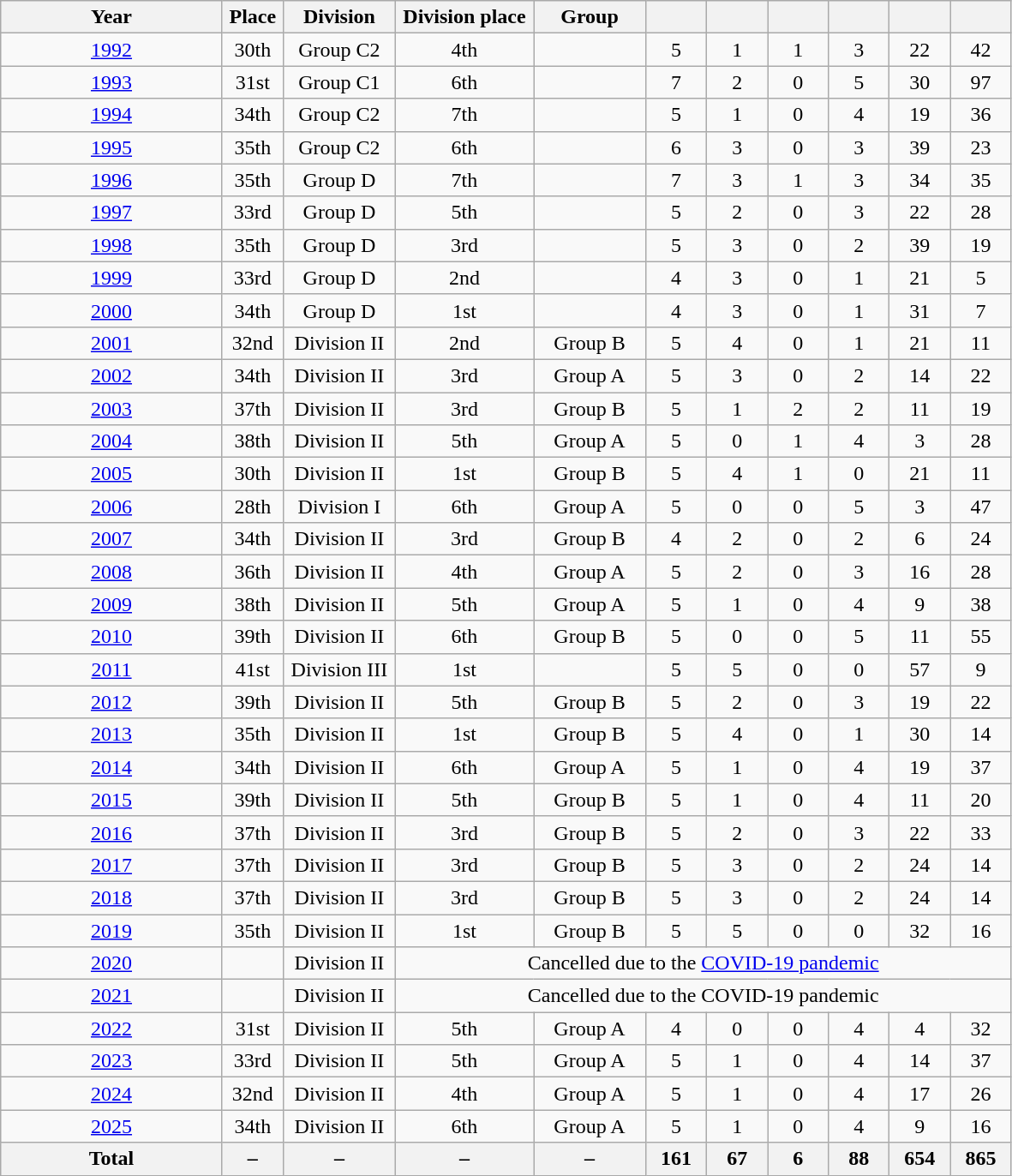<table class="wikitable" style="text-align:center;">
<tr>
<th width=165>Year</th>
<th width=40>Place</th>
<th width=80>Division</th>
<th width=100>Division place</th>
<th width=80>Group</th>
<th width=40></th>
<th width=40></th>
<th width=40></th>
<th width=40></th>
<th width=40></th>
<th width=40></th>
</tr>
<tr>
<td><a href='#'>1992</a></td>
<td>30th</td>
<td>Group C2</td>
<td>4th</td>
<td></td>
<td>5</td>
<td>1</td>
<td>1</td>
<td>3</td>
<td>22</td>
<td>42</td>
</tr>
<tr>
<td><a href='#'>1993</a></td>
<td>31st</td>
<td>Group C1</td>
<td>6th</td>
<td></td>
<td>7</td>
<td>2</td>
<td>0</td>
<td>5</td>
<td>30</td>
<td>97</td>
</tr>
<tr>
<td><a href='#'>1994</a></td>
<td>34th</td>
<td>Group C2</td>
<td>7th</td>
<td></td>
<td>5</td>
<td>1</td>
<td>0</td>
<td>4</td>
<td>19</td>
<td>36</td>
</tr>
<tr>
<td><a href='#'>1995</a></td>
<td>35th</td>
<td>Group C2</td>
<td>6th</td>
<td></td>
<td>6</td>
<td>3</td>
<td>0</td>
<td>3</td>
<td>39</td>
<td>23</td>
</tr>
<tr>
<td><a href='#'>1996</a></td>
<td>35th</td>
<td>Group D</td>
<td>7th</td>
<td></td>
<td>7</td>
<td>3</td>
<td>1</td>
<td>3</td>
<td>34</td>
<td>35</td>
</tr>
<tr>
<td><a href='#'>1997</a></td>
<td>33rd</td>
<td>Group D</td>
<td>5th</td>
<td></td>
<td>5</td>
<td>2</td>
<td>0</td>
<td>3</td>
<td>22</td>
<td>28</td>
</tr>
<tr>
<td><a href='#'>1998</a></td>
<td>35th</td>
<td>Group D</td>
<td>3rd</td>
<td></td>
<td>5</td>
<td>3</td>
<td>0</td>
<td>2</td>
<td>39</td>
<td>19</td>
</tr>
<tr>
<td><a href='#'>1999</a></td>
<td>33rd</td>
<td>Group D</td>
<td>2nd</td>
<td></td>
<td>4</td>
<td>3</td>
<td>0</td>
<td>1</td>
<td>21</td>
<td>5</td>
</tr>
<tr>
<td><a href='#'>2000</a></td>
<td>34th</td>
<td>Group D</td>
<td>1st</td>
<td></td>
<td>4</td>
<td>3</td>
<td>0</td>
<td>1</td>
<td>31</td>
<td>7</td>
</tr>
<tr>
<td><a href='#'>2001</a></td>
<td>32nd</td>
<td>Division II</td>
<td>2nd</td>
<td>Group B</td>
<td>5</td>
<td>4</td>
<td>0</td>
<td>1</td>
<td>21</td>
<td>11</td>
</tr>
<tr>
<td><a href='#'>2002</a></td>
<td>34th</td>
<td>Division II</td>
<td>3rd</td>
<td>Group A</td>
<td>5</td>
<td>3</td>
<td>0</td>
<td>2</td>
<td>14</td>
<td>22</td>
</tr>
<tr>
<td><a href='#'>2003</a></td>
<td>37th</td>
<td>Division II</td>
<td>3rd</td>
<td>Group B</td>
<td>5</td>
<td>1</td>
<td>2</td>
<td>2</td>
<td>11</td>
<td>19</td>
</tr>
<tr>
<td><a href='#'>2004</a></td>
<td>38th</td>
<td>Division II</td>
<td>5th</td>
<td>Group A</td>
<td>5</td>
<td>0</td>
<td>1</td>
<td>4</td>
<td>3</td>
<td>28</td>
</tr>
<tr>
<td><a href='#'>2005</a></td>
<td>30th</td>
<td>Division II</td>
<td>1st</td>
<td>Group B</td>
<td>5</td>
<td>4</td>
<td>1</td>
<td>0</td>
<td>21</td>
<td>11</td>
</tr>
<tr>
<td><a href='#'>2006</a></td>
<td>28th</td>
<td>Division I</td>
<td>6th</td>
<td>Group A</td>
<td>5</td>
<td>0</td>
<td>0</td>
<td>5</td>
<td>3</td>
<td>47</td>
</tr>
<tr>
<td><a href='#'>2007</a></td>
<td>34th</td>
<td>Division II</td>
<td>3rd</td>
<td>Group B</td>
<td>4</td>
<td>2</td>
<td>0</td>
<td>2</td>
<td>6</td>
<td>24</td>
</tr>
<tr>
<td><a href='#'>2008</a></td>
<td>36th</td>
<td>Division II</td>
<td>4th</td>
<td>Group A</td>
<td>5</td>
<td>2</td>
<td>0</td>
<td>3</td>
<td>16</td>
<td>28</td>
</tr>
<tr>
<td><a href='#'>2009</a></td>
<td>38th</td>
<td>Division II</td>
<td>5th</td>
<td>Group A</td>
<td>5</td>
<td>1</td>
<td>0</td>
<td>4</td>
<td>9</td>
<td>38</td>
</tr>
<tr>
<td><a href='#'>2010</a></td>
<td>39th</td>
<td>Division II</td>
<td>6th</td>
<td>Group B</td>
<td>5</td>
<td>0</td>
<td>0</td>
<td>5</td>
<td>11</td>
<td>55</td>
</tr>
<tr>
<td><a href='#'>2011</a></td>
<td>41st</td>
<td>Division III</td>
<td>1st</td>
<td></td>
<td>5</td>
<td>5</td>
<td>0</td>
<td>0</td>
<td>57</td>
<td>9</td>
</tr>
<tr>
<td><a href='#'>2012</a></td>
<td>39th</td>
<td>Division II</td>
<td>5th</td>
<td>Group B</td>
<td>5</td>
<td>2</td>
<td>0</td>
<td>3</td>
<td>19</td>
<td>22</td>
</tr>
<tr>
<td><a href='#'>2013</a></td>
<td>35th</td>
<td>Division II</td>
<td>1st</td>
<td>Group B</td>
<td>5</td>
<td>4</td>
<td>0</td>
<td>1</td>
<td>30</td>
<td>14</td>
</tr>
<tr>
<td><a href='#'>2014</a></td>
<td>34th</td>
<td>Division II</td>
<td>6th</td>
<td>Group A</td>
<td>5</td>
<td>1</td>
<td>0</td>
<td>4</td>
<td>19</td>
<td>37</td>
</tr>
<tr>
<td><a href='#'>2015</a></td>
<td>39th</td>
<td>Division II</td>
<td>5th</td>
<td>Group B</td>
<td>5</td>
<td>1</td>
<td>0</td>
<td>4</td>
<td>11</td>
<td>20</td>
</tr>
<tr>
<td><a href='#'>2016</a></td>
<td>37th</td>
<td>Division II</td>
<td>3rd</td>
<td>Group B</td>
<td>5</td>
<td>2</td>
<td>0</td>
<td>3</td>
<td>22</td>
<td>33</td>
</tr>
<tr>
<td><a href='#'>2017</a></td>
<td>37th</td>
<td>Division II</td>
<td>3rd</td>
<td>Group B</td>
<td>5</td>
<td>3</td>
<td>0</td>
<td>2</td>
<td>24</td>
<td>14</td>
</tr>
<tr>
<td><a href='#'>2018</a></td>
<td>37th</td>
<td>Division II</td>
<td>3rd</td>
<td>Group B</td>
<td>5</td>
<td>3</td>
<td>0</td>
<td>2</td>
<td>24</td>
<td>14</td>
</tr>
<tr>
<td><a href='#'>2019</a></td>
<td>35th</td>
<td>Division II</td>
<td>1st</td>
<td>Group B</td>
<td>5</td>
<td>5</td>
<td>0</td>
<td>0</td>
<td>32</td>
<td>16</td>
</tr>
<tr>
<td><a href='#'>2020</a></td>
<td></td>
<td>Division II</td>
<td colspan=8 align=center>Cancelled due to the <a href='#'>COVID-19 pandemic</a></td>
</tr>
<tr>
<td><a href='#'>2021</a></td>
<td></td>
<td>Division II</td>
<td colspan=8 align=center>Cancelled due to the COVID-19 pandemic</td>
</tr>
<tr>
<td><a href='#'>2022</a></td>
<td>31st</td>
<td>Division II</td>
<td>5th</td>
<td>Group A</td>
<td>4</td>
<td>0</td>
<td>0</td>
<td>4</td>
<td>4</td>
<td>32</td>
</tr>
<tr>
<td><a href='#'>2023</a></td>
<td>33rd</td>
<td>Division II</td>
<td>5th</td>
<td>Group A</td>
<td>5</td>
<td>1</td>
<td>0</td>
<td>4</td>
<td>14</td>
<td>37</td>
</tr>
<tr>
<td><a href='#'>2024</a></td>
<td>32nd</td>
<td>Division II</td>
<td>4th</td>
<td>Group A</td>
<td>5</td>
<td>1</td>
<td>0</td>
<td>4</td>
<td>17</td>
<td>26</td>
</tr>
<tr>
<td><a href='#'>2025</a></td>
<td>34th</td>
<td>Division II</td>
<td>6th</td>
<td>Group A</td>
<td>5</td>
<td>1</td>
<td>0</td>
<td>4</td>
<td>9</td>
<td>16</td>
</tr>
<tr>
<th>Total</th>
<th>–</th>
<th>–</th>
<th>–</th>
<th>–</th>
<th>161</th>
<th>67</th>
<th>6</th>
<th>88</th>
<th>654</th>
<th>865</th>
</tr>
</table>
